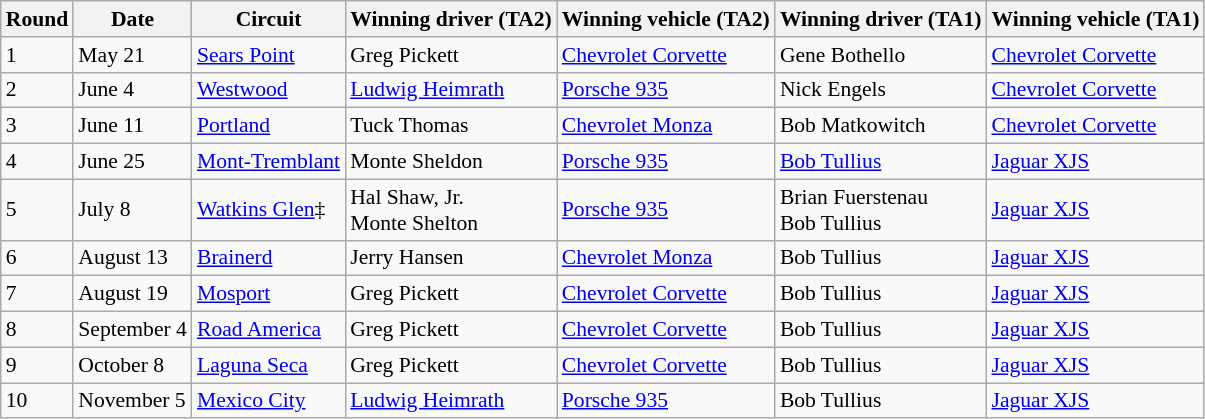<table class="wikitable" style="font-size: 90%;">
<tr>
<th>Round</th>
<th>Date</th>
<th>Circuit</th>
<th>Winning driver (TA2)</th>
<th>Winning vehicle (TA2)</th>
<th>Winning driver (TA1)</th>
<th>Winning vehicle (TA1)</th>
</tr>
<tr>
<td>1</td>
<td>May 21</td>
<td> <a href='#'>Sears Point</a></td>
<td> Greg Pickett</td>
<td><a href='#'>Chevrolet Corvette</a></td>
<td> Gene Bothello</td>
<td><a href='#'>Chevrolet Corvette</a></td>
</tr>
<tr>
<td>2</td>
<td>June 4</td>
<td> <a href='#'>Westwood</a></td>
<td> <a href='#'>Ludwig Heimrath</a></td>
<td><a href='#'>Porsche 935</a></td>
<td> Nick Engels</td>
<td><a href='#'>Chevrolet Corvette</a></td>
</tr>
<tr>
<td>3</td>
<td>June 11</td>
<td> <a href='#'>Portland</a></td>
<td> Tuck Thomas</td>
<td><a href='#'>Chevrolet Monza</a></td>
<td> Bob Matkowitch</td>
<td><a href='#'>Chevrolet Corvette</a></td>
</tr>
<tr>
<td>4</td>
<td>June 25</td>
<td> <a href='#'>Mont-Tremblant</a></td>
<td> Monte Sheldon</td>
<td><a href='#'>Porsche 935</a></td>
<td> <a href='#'>Bob Tullius</a></td>
<td><a href='#'>Jaguar XJS</a></td>
</tr>
<tr>
<td>5</td>
<td>July 8</td>
<td> <a href='#'>Watkins Glen</a>‡</td>
<td> Hal Shaw, Jr.<br> Monte Shelton</td>
<td><a href='#'>Porsche 935</a></td>
<td> Brian Fuerstenau<br> Bob Tullius</td>
<td><a href='#'>Jaguar XJS</a></td>
</tr>
<tr>
<td>6</td>
<td>August 13</td>
<td> <a href='#'>Brainerd</a></td>
<td> Jerry Hansen</td>
<td><a href='#'>Chevrolet Monza</a></td>
<td> Bob Tullius</td>
<td><a href='#'>Jaguar XJS</a></td>
</tr>
<tr>
<td>7</td>
<td>August 19</td>
<td> <a href='#'>Mosport</a></td>
<td> Greg Pickett</td>
<td><a href='#'>Chevrolet Corvette</a></td>
<td> Bob Tullius</td>
<td><a href='#'>Jaguar XJS</a></td>
</tr>
<tr>
<td>8</td>
<td>September 4</td>
<td> <a href='#'>Road America</a></td>
<td> Greg Pickett</td>
<td><a href='#'>Chevrolet Corvette</a></td>
<td> Bob Tullius</td>
<td><a href='#'>Jaguar XJS</a></td>
</tr>
<tr>
<td>9</td>
<td>October 8</td>
<td> <a href='#'>Laguna Seca</a></td>
<td> Greg Pickett</td>
<td><a href='#'>Chevrolet Corvette</a></td>
<td> Bob Tullius</td>
<td><a href='#'>Jaguar XJS</a></td>
</tr>
<tr>
<td>10</td>
<td>November 5</td>
<td> <a href='#'>Mexico City</a></td>
<td> <a href='#'>Ludwig Heimrath</a></td>
<td><a href='#'>Porsche 935</a></td>
<td> Bob Tullius</td>
<td><a href='#'>Jaguar XJS</a></td>
</tr>
</table>
